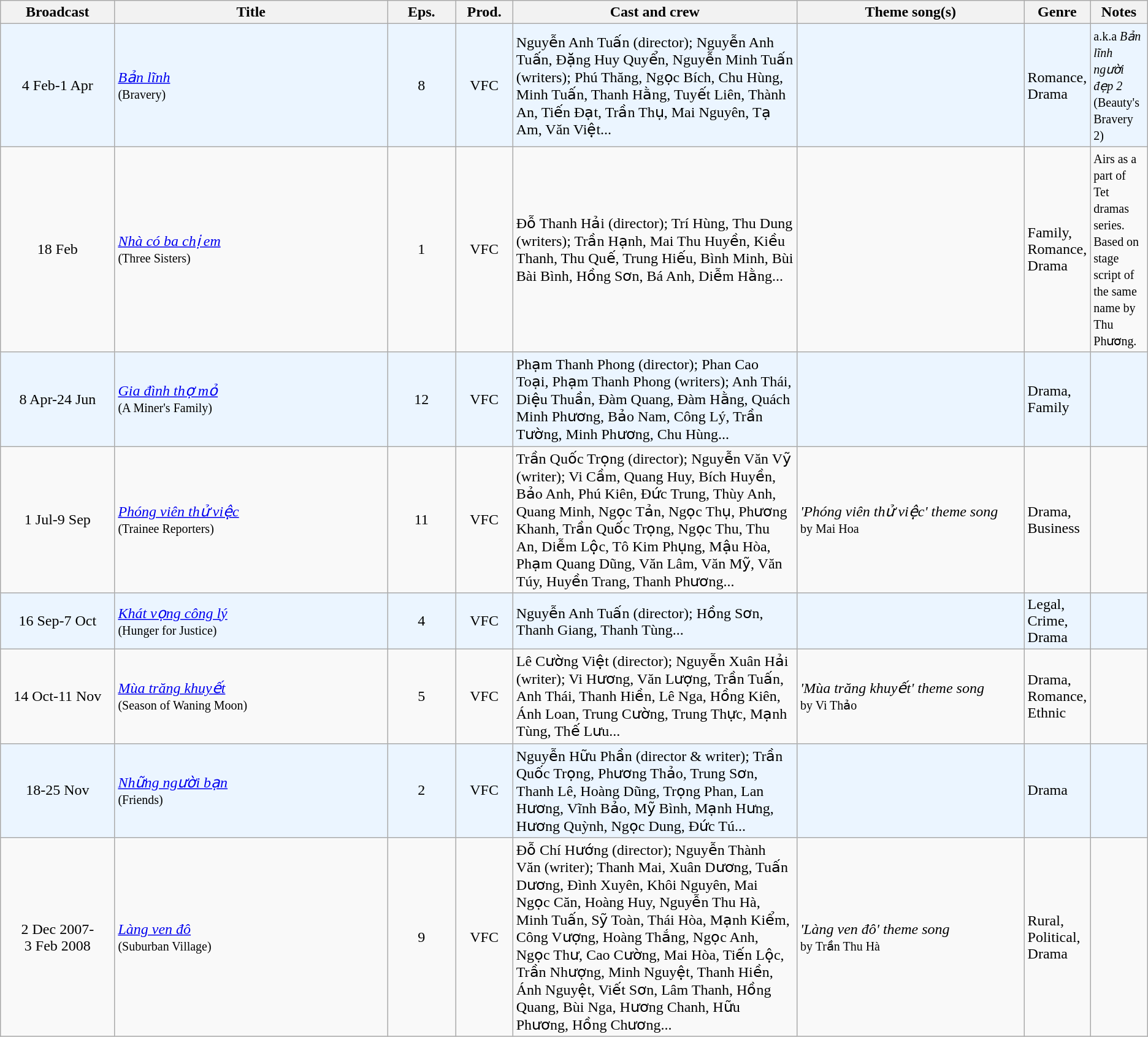<table class="wikitable sortable">
<tr>
<th style="width:10%;">Broadcast</th>
<th style="width:24%;">Title</th>
<th style="width:6%;">Eps.</th>
<th style="width:5%;">Prod.</th>
<th style="width:25%;">Cast and crew</th>
<th style="width:20%;">Theme song(s)</th>
<th style="width:5%;">Genre</th>
<th style="width:5%;">Notes</th>
</tr>
<tr ---- bgcolor="#ebf5ff">
<td style="text-align:center;">4 Feb-1 Apr <br></td>
<td><em><a href='#'>Bản lĩnh</a></em> <br><small>(Bravery)</small></td>
<td style="text-align:center;">8</td>
<td style="text-align:center;">VFC</td>
<td>Nguyễn Anh Tuấn (director); Nguyễn Anh Tuấn, Đặng Huy Quyển, Nguyễn Minh Tuấn (writers); Phú Thăng, Ngọc Bích, Chu Hùng, Minh Tuấn, Thanh Hằng, Tuyết Liên, Thành An, Tiến Đạt, Trần Thụ, Mai Nguyên, Tạ Am, Văn Việt...</td>
<td></td>
<td>Romance, Drama</td>
<td><small>a.k.a <em>Bản lĩnh người đẹp 2</em> (Beauty's Bravery 2)</small></td>
</tr>
<tr>
<td style="text-align:center;">18 Feb <br></td>
<td><em><a href='#'>Nhà có ba chị em</a></em> <br><small>(Three Sisters)</small></td>
<td style="text-align:center;">1</td>
<td style="text-align:center;">VFC</td>
<td>Đỗ Thanh Hải (director); Trí Hùng, Thu Dung (writers); Trần Hạnh, Mai Thu Huyền, Kiều Thanh, Thu Quế, Trung Hiếu, Bình Minh, Bùi Bài Bình, Hồng Sơn, Bá Anh, Diễm Hằng...</td>
<td></td>
<td>Family, Romance, Drama</td>
<td><small>Airs as a part of Tet dramas series.<br>Based on stage script of the same name by Thu Phương.</small></td>
</tr>
<tr ---- bgcolor="#ebf5ff">
<td style="text-align:center;">8 Apr-24 Jun <br></td>
<td><em><a href='#'>Gia đình thợ mỏ</a></em> <br><small>(A Miner's Family)</small></td>
<td style="text-align:center;">12</td>
<td style="text-align:center;">VFC</td>
<td>Phạm Thanh Phong (director); Phan Cao Toại, Phạm Thanh Phong (writers); Anh Thái, Diệu Thuần, Đàm Quang, Đàm Hằng, Quách Minh Phương, Bảo Nam, Công Lý, Trần Tường, Minh Phương, Chu Hùng...</td>
<td></td>
<td>Drama, Family</td>
<td></td>
</tr>
<tr>
<td style="text-align:center;">1 Jul-9 Sep <br></td>
<td><em><a href='#'>Phóng viên thử việc</a></em> <br><small>(Trainee Reporters)</small></td>
<td style="text-align:center;">11</td>
<td style="text-align:center;">VFC</td>
<td>Trần Quốc Trọng (director); Nguyễn Văn Vỹ (writer); Vi Cầm, Quang Huy, Bích Huyền, Bảo Anh, Phú Kiên, Đức Trung, Thùy Anh, Quang Minh, Ngọc Tản, Ngọc Thụ, Phương Khanh, Trần Quốc Trọng, Ngọc Thu, Thu An, Diễm Lộc, Tô Kim Phụng, Mậu Hòa, Phạm Quang Dũng, Văn Lâm, Văn Mỹ, Văn Túy, Huyền Trang, Thanh Phương...</td>
<td><em> 'Phóng viên thử việc' theme song</em><br><small>by Mai Hoa</small></td>
<td>Drama, Business</td>
<td></td>
</tr>
<tr ---- bgcolor="#ebf5ff">
<td style="text-align:center;">16 Sep-7 Oct <br></td>
<td><em><a href='#'>Khát vọng công lý</a></em> <br><small>(Hunger for Justice)</small></td>
<td style="text-align:center;">4</td>
<td style="text-align:center;">VFC</td>
<td>Nguyễn Anh Tuấn (director); Hồng Sơn, Thanh Giang, Thanh Tùng...</td>
<td></td>
<td>Legal, Crime, Drama</td>
<td></td>
</tr>
<tr>
<td style="text-align:center;">14 Oct-11 Nov <br></td>
<td><em><a href='#'>Mùa trăng khuyết</a></em> <br><small>(Season of Waning Moon)</small></td>
<td style="text-align:center;">5</td>
<td style="text-align:center;">VFC</td>
<td>Lê Cường Việt (director); Nguyễn Xuân Hải (writer); Vi Hương, Văn Lượng, Trần Tuấn, Anh Thái, Thanh Hiền, Lê Nga, Hồng Kiên, Ánh Loan, Trung Cường, Trung Thực, Mạnh Tùng, Thế Lưu...</td>
<td><em> 'Mùa trăng khuyết' theme song</em><br><small>by Vi Thảo</small></td>
<td>Drama, Romance, Ethnic</td>
<td></td>
</tr>
<tr ---- bgcolor="#ebf5ff">
<td style="text-align:center;">18-25 Nov <br></td>
<td><em><a href='#'>Những người bạn</a></em> <br><small>(Friends)</small></td>
<td style="text-align:center;">2</td>
<td style="text-align:center;">VFC</td>
<td>Nguyễn Hữu Phần (director & writer); Trần Quốc Trọng, Phương Thảo, Trung Sơn, Thanh Lê, Hoàng Dũng, Trọng Phan, Lan Hương, Vĩnh Bảo, Mỹ Bình, Mạnh Hưng, Hương Quỳnh, Ngọc Dung, Đức Tú...</td>
<td></td>
<td>Drama</td>
<td></td>
</tr>
<tr>
<td style="text-align:center;">2 Dec 2007-<br>3 Feb 2008 <br></td>
<td><em><a href='#'>Làng ven đô</a></em> <br><small>(Suburban Village)</small></td>
<td style="text-align:center;">9</td>
<td style="text-align:center;">VFC</td>
<td>Đỗ Chí Hướng (director); Nguyễn Thành Văn (writer); Thanh Mai, Xuân Dương, Tuấn Dương, Đình Xuyên, Khôi Nguyên, Mai Ngọc Căn, Hoàng Huy, Nguyễn Thu Hà, Minh Tuấn, Sỹ Toàn, Thái Hòa, Mạnh Kiểm, Công Vượng, Hoàng Thắng, Ngọc Anh, Ngọc Thư, Cao Cường, Mai Hòa, Tiến Lộc, Trần Nhượng, Minh Nguyệt, Thanh Hiền, Ánh Nguyệt, Viết Sơn, Lâm Thanh, Hồng Quang, Bùi Nga, Hương Chanh, Hữu Phương, Hồng Chương...</td>
<td><em> 'Làng ven đô' theme song</em><br><small>by Trần Thu Hà</small></td>
<td>Rural, Political, Drama</td>
<td></td>
</tr>
</table>
